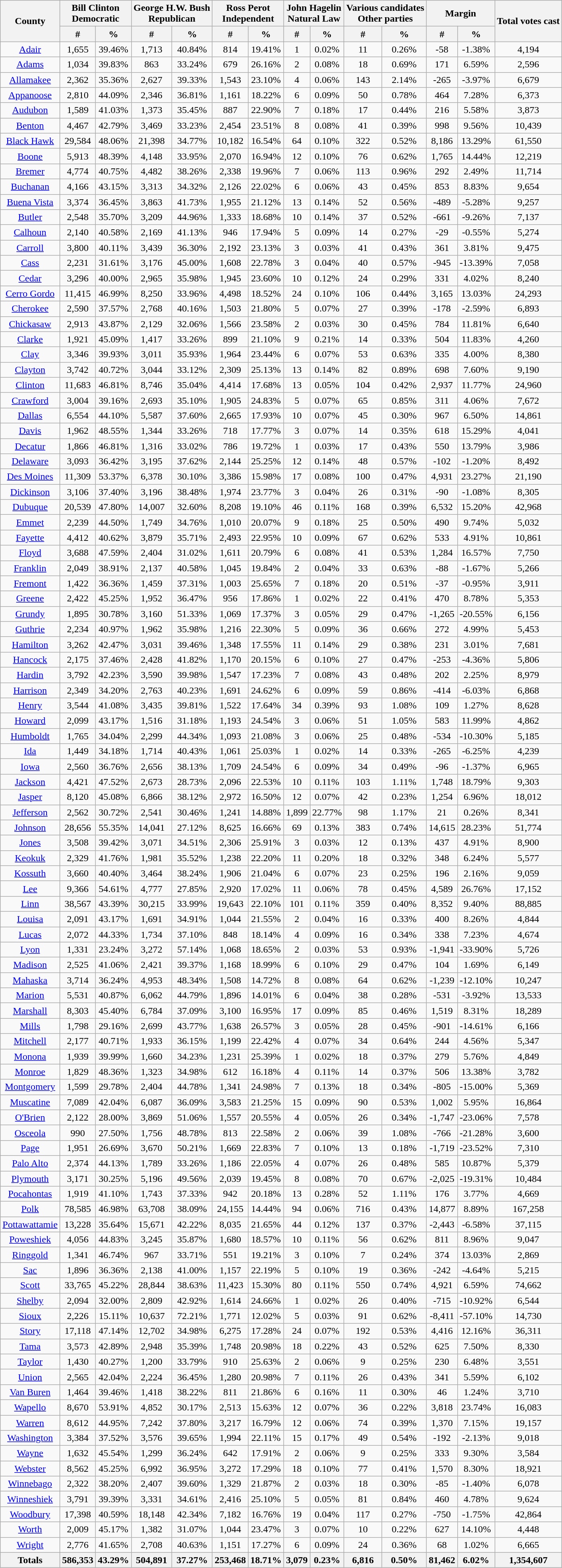<table class="wikitable sortable" style="text-align:center">
<tr>
<th rowspan="2">County</th>
<th style="text-align:center;" colspan="2">Bill Clinton<br>Democratic</th>
<th style="text-align:center;" colspan="2">George H.W. Bush<br>Republican</th>
<th style="text-align:center;" colspan="2">Ross Perot<br>Independent</th>
<th style="text-align:center;" colspan="2">John Hagelin<br>Natural Law</th>
<th style="text-align:center;" colspan="2">Various candidates<br>Other parties</th>
<th style="text-align:center;" colspan="2">Margin</th>
<th style="text-align:center;" rowspan="2">Total votes cast</th>
</tr>
<tr>
<th data-sort-type="number">#</th>
<th data-sort-type="number">%</th>
<th data-sort-type="number">#</th>
<th data-sort-type="number">%</th>
<th data-sort-type="number">#</th>
<th data-sort-type="number">%</th>
<th data-sort-type="number">#</th>
<th data-sort-type="number">%</th>
<th data-sort-type="number">#</th>
<th data-sort-type="number">%</th>
<th data-sort-type="number">#</th>
<th data-sort-type="number">%</th>
</tr>
<tr style="text-align:center;">
<td><a href='#'>Adair</a></td>
<td>1,655</td>
<td>39.46%</td>
<td>1,713</td>
<td>40.84%</td>
<td>814</td>
<td>19.41%</td>
<td>1</td>
<td>0.02%</td>
<td>11</td>
<td>0.26%</td>
<td>-58</td>
<td>-1.38%</td>
<td>4,194</td>
</tr>
<tr style="text-align:center;">
<td><a href='#'>Adams</a></td>
<td>1,034</td>
<td>39.83%</td>
<td>863</td>
<td>33.24%</td>
<td>679</td>
<td>26.16%</td>
<td>2</td>
<td>0.08%</td>
<td>18</td>
<td>0.69%</td>
<td>171</td>
<td>6.59%</td>
<td>2,596</td>
</tr>
<tr style="text-align:center;">
<td><a href='#'>Allamakee</a></td>
<td>2,362</td>
<td>35.36%</td>
<td>2,627</td>
<td>39.33%</td>
<td>1,543</td>
<td>23.10%</td>
<td>4</td>
<td>0.06%</td>
<td>143</td>
<td>2.14%</td>
<td>-265</td>
<td>-3.97%</td>
<td>6,679</td>
</tr>
<tr style="text-align:center;">
<td><a href='#'>Appanoose</a></td>
<td>2,810</td>
<td>44.09%</td>
<td>2,346</td>
<td>36.81%</td>
<td>1,161</td>
<td>18.22%</td>
<td>6</td>
<td>0.09%</td>
<td>50</td>
<td>0.78%</td>
<td>464</td>
<td>7.28%</td>
<td>6,373</td>
</tr>
<tr style="text-align:center;">
<td><a href='#'>Audubon</a></td>
<td>1,589</td>
<td>41.03%</td>
<td>1,373</td>
<td>35.45%</td>
<td>887</td>
<td>22.90%</td>
<td>7</td>
<td>0.18%</td>
<td>17</td>
<td>0.44%</td>
<td>216</td>
<td>5.58%</td>
<td>3,873</td>
</tr>
<tr style="text-align:center;">
<td><a href='#'>Benton</a></td>
<td>4,467</td>
<td>42.79%</td>
<td>3,469</td>
<td>33.23%</td>
<td>2,454</td>
<td>23.51%</td>
<td>8</td>
<td>0.08%</td>
<td>41</td>
<td>0.39%</td>
<td>998</td>
<td>9.56%</td>
<td>10,439</td>
</tr>
<tr style="text-align:center;">
<td><a href='#'>Black Hawk</a></td>
<td>29,584</td>
<td>48.06%</td>
<td>21,398</td>
<td>34.77%</td>
<td>10,182</td>
<td>16.54%</td>
<td>64</td>
<td>0.10%</td>
<td>322</td>
<td>0.52%</td>
<td>8,186</td>
<td>13.29%</td>
<td>61,550</td>
</tr>
<tr style="text-align:center;">
<td><a href='#'>Boone</a></td>
<td>5,913</td>
<td>48.39%</td>
<td>4,148</td>
<td>33.95%</td>
<td>2,070</td>
<td>16.94%</td>
<td>12</td>
<td>0.10%</td>
<td>76</td>
<td>0.62%</td>
<td>1,765</td>
<td>14.44%</td>
<td>12,219</td>
</tr>
<tr style="text-align:center;">
<td><a href='#'>Bremer</a></td>
<td>4,774</td>
<td>40.75%</td>
<td>4,482</td>
<td>38.26%</td>
<td>2,338</td>
<td>19.96%</td>
<td>7</td>
<td>0.06%</td>
<td>113</td>
<td>0.96%</td>
<td>292</td>
<td>2.49%</td>
<td>11,714</td>
</tr>
<tr style="text-align:center;">
<td><a href='#'>Buchanan</a></td>
<td>4,166</td>
<td>43.15%</td>
<td>3,313</td>
<td>34.32%</td>
<td>2,126</td>
<td>22.02%</td>
<td>6</td>
<td>0.06%</td>
<td>43</td>
<td>0.45%</td>
<td>853</td>
<td>8.83%</td>
<td>9,654</td>
</tr>
<tr style="text-align:center;">
<td><a href='#'>Buena Vista</a></td>
<td>3,374</td>
<td>36.45%</td>
<td>3,863</td>
<td>41.73%</td>
<td>1,955</td>
<td>21.12%</td>
<td>13</td>
<td>0.14%</td>
<td>52</td>
<td>0.56%</td>
<td>-489</td>
<td>-5.28%</td>
<td>9,257</td>
</tr>
<tr style="text-align:center;">
<td><a href='#'>Butler</a></td>
<td>2,548</td>
<td>35.70%</td>
<td>3,209</td>
<td>44.96%</td>
<td>1,333</td>
<td>18.68%</td>
<td>10</td>
<td>0.14%</td>
<td>37</td>
<td>0.52%</td>
<td>-661</td>
<td>-9.26%</td>
<td>7,137</td>
</tr>
<tr style="text-align:center;">
<td><a href='#'>Calhoun</a></td>
<td>2,140</td>
<td>40.58%</td>
<td>2,169</td>
<td>41.13%</td>
<td>946</td>
<td>17.94%</td>
<td>5</td>
<td>0.09%</td>
<td>14</td>
<td>0.27%</td>
<td>-29</td>
<td>-0.55%</td>
<td>5,274</td>
</tr>
<tr style="text-align:center;">
<td><a href='#'>Carroll</a></td>
<td>3,800</td>
<td>40.11%</td>
<td>3,439</td>
<td>36.30%</td>
<td>2,192</td>
<td>23.13%</td>
<td>3</td>
<td>0.03%</td>
<td>41</td>
<td>0.43%</td>
<td>361</td>
<td>3.81%</td>
<td>9,475</td>
</tr>
<tr style="text-align:center;">
<td><a href='#'>Cass</a></td>
<td>2,231</td>
<td>31.61%</td>
<td>3,176</td>
<td>45.00%</td>
<td>1,608</td>
<td>22.78%</td>
<td>3</td>
<td>0.04%</td>
<td>40</td>
<td>0.57%</td>
<td>-945</td>
<td>-13.39%</td>
<td>7,058</td>
</tr>
<tr style="text-align:center;">
<td><a href='#'>Cedar</a></td>
<td>3,296</td>
<td>40.00%</td>
<td>2,965</td>
<td>35.98%</td>
<td>1,945</td>
<td>23.60%</td>
<td>10</td>
<td>0.12%</td>
<td>24</td>
<td>0.29%</td>
<td>331</td>
<td>4.02%</td>
<td>8,240</td>
</tr>
<tr style="text-align:center;">
<td><a href='#'>Cerro Gordo</a></td>
<td>11,415</td>
<td>46.99%</td>
<td>8,250</td>
<td>33.96%</td>
<td>4,498</td>
<td>18.52%</td>
<td>24</td>
<td>0.10%</td>
<td>106</td>
<td>0.44%</td>
<td>3,165</td>
<td>13.03%</td>
<td>24,293</td>
</tr>
<tr style="text-align:center;">
<td><a href='#'>Cherokee</a></td>
<td>2,590</td>
<td>37.57%</td>
<td>2,768</td>
<td>40.16%</td>
<td>1,503</td>
<td>21.80%</td>
<td>5</td>
<td>0.07%</td>
<td>27</td>
<td>0.39%</td>
<td>-178</td>
<td>-2.59%</td>
<td>6,893</td>
</tr>
<tr style="text-align:center;">
<td><a href='#'>Chickasaw</a></td>
<td>2,913</td>
<td>43.87%</td>
<td>2,129</td>
<td>32.06%</td>
<td>1,566</td>
<td>23.58%</td>
<td>2</td>
<td>0.03%</td>
<td>30</td>
<td>0.45%</td>
<td>784</td>
<td>11.81%</td>
<td>6,640</td>
</tr>
<tr style="text-align:center;">
<td><a href='#'>Clarke</a></td>
<td>1,921</td>
<td>45.09%</td>
<td>1,417</td>
<td>33.26%</td>
<td>899</td>
<td>21.10%</td>
<td>9</td>
<td>0.21%</td>
<td>14</td>
<td>0.33%</td>
<td>504</td>
<td>11.83%</td>
<td>4,260</td>
</tr>
<tr style="text-align:center;">
<td><a href='#'>Clay</a></td>
<td>3,346</td>
<td>39.93%</td>
<td>3,011</td>
<td>35.93%</td>
<td>1,964</td>
<td>23.44%</td>
<td>6</td>
<td>0.07%</td>
<td>53</td>
<td>0.63%</td>
<td>335</td>
<td>4.00%</td>
<td>8,380</td>
</tr>
<tr style="text-align:center;">
<td><a href='#'>Clayton</a></td>
<td>3,742</td>
<td>40.72%</td>
<td>3,044</td>
<td>33.12%</td>
<td>2,309</td>
<td>25.13%</td>
<td>13</td>
<td>0.14%</td>
<td>82</td>
<td>0.89%</td>
<td>698</td>
<td>7.60%</td>
<td>9,190</td>
</tr>
<tr style="text-align:center;">
<td><a href='#'>Clinton</a></td>
<td>11,683</td>
<td>46.81%</td>
<td>8,746</td>
<td>35.04%</td>
<td>4,414</td>
<td>17.68%</td>
<td>13</td>
<td>0.05%</td>
<td>104</td>
<td>0.42%</td>
<td>2,937</td>
<td>11.77%</td>
<td>24,960</td>
</tr>
<tr style="text-align:center;">
<td><a href='#'>Crawford</a></td>
<td>3,004</td>
<td>39.16%</td>
<td>2,693</td>
<td>35.10%</td>
<td>1,905</td>
<td>24.83%</td>
<td>5</td>
<td>0.07%</td>
<td>65</td>
<td>0.85%</td>
<td>311</td>
<td>4.06%</td>
<td>7,672</td>
</tr>
<tr style="text-align:center;">
<td><a href='#'>Dallas</a></td>
<td>6,554</td>
<td>44.10%</td>
<td>5,587</td>
<td>37.60%</td>
<td>2,665</td>
<td>17.93%</td>
<td>10</td>
<td>0.07%</td>
<td>45</td>
<td>0.30%</td>
<td>967</td>
<td>6.50%</td>
<td>14,861</td>
</tr>
<tr style="text-align:center;">
<td><a href='#'>Davis</a></td>
<td>1,962</td>
<td>48.55%</td>
<td>1,344</td>
<td>33.26%</td>
<td>718</td>
<td>17.77%</td>
<td>3</td>
<td>0.07%</td>
<td>14</td>
<td>0.35%</td>
<td>618</td>
<td>15.29%</td>
<td>4,041</td>
</tr>
<tr style="text-align:center;">
<td><a href='#'>Decatur</a></td>
<td>1,866</td>
<td>46.81%</td>
<td>1,316</td>
<td>33.02%</td>
<td>786</td>
<td>19.72%</td>
<td>1</td>
<td>0.03%</td>
<td>17</td>
<td>0.43%</td>
<td>550</td>
<td>13.79%</td>
<td>3,986</td>
</tr>
<tr style="text-align:center;">
<td><a href='#'>Delaware</a></td>
<td>3,093</td>
<td>36.42%</td>
<td>3,195</td>
<td>37.62%</td>
<td>2,144</td>
<td>25.25%</td>
<td>12</td>
<td>0.14%</td>
<td>48</td>
<td>0.57%</td>
<td>-102</td>
<td>-1.20%</td>
<td>8,492</td>
</tr>
<tr style="text-align:center;">
<td><a href='#'>Des Moines</a></td>
<td>11,309</td>
<td>53.37%</td>
<td>6,378</td>
<td>30.10%</td>
<td>3,386</td>
<td>15.98%</td>
<td>17</td>
<td>0.08%</td>
<td>100</td>
<td>0.47%</td>
<td>4,931</td>
<td>23.27%</td>
<td>21,190</td>
</tr>
<tr style="text-align:center;">
<td><a href='#'>Dickinson</a></td>
<td>3,106</td>
<td>37.40%</td>
<td>3,196</td>
<td>38.48%</td>
<td>1,974</td>
<td>23.77%</td>
<td>3</td>
<td>0.04%</td>
<td>26</td>
<td>0.31%</td>
<td>-90</td>
<td>-1.08%</td>
<td>8,305</td>
</tr>
<tr style="text-align:center;">
<td><a href='#'>Dubuque</a></td>
<td>20,539</td>
<td>47.80%</td>
<td>14,007</td>
<td>32.60%</td>
<td>8,208</td>
<td>19.10%</td>
<td>46</td>
<td>0.11%</td>
<td>168</td>
<td>0.39%</td>
<td>6,532</td>
<td>15.20%</td>
<td>42,968</td>
</tr>
<tr style="text-align:center;">
<td><a href='#'>Emmet</a></td>
<td>2,239</td>
<td>44.50%</td>
<td>1,749</td>
<td>34.76%</td>
<td>1,010</td>
<td>20.07%</td>
<td>9</td>
<td>0.18%</td>
<td>25</td>
<td>0.50%</td>
<td>490</td>
<td>9.74%</td>
<td>5,032</td>
</tr>
<tr style="text-align:center;">
<td><a href='#'>Fayette</a></td>
<td>4,412</td>
<td>40.62%</td>
<td>3,879</td>
<td>35.71%</td>
<td>2,493</td>
<td>22.95%</td>
<td>10</td>
<td>0.09%</td>
<td>67</td>
<td>0.62%</td>
<td>533</td>
<td>4.91%</td>
<td>10,861</td>
</tr>
<tr style="text-align:center;">
<td><a href='#'>Floyd</a></td>
<td>3,688</td>
<td>47.59%</td>
<td>2,404</td>
<td>31.02%</td>
<td>1,611</td>
<td>20.79%</td>
<td>6</td>
<td>0.08%</td>
<td>41</td>
<td>0.53%</td>
<td>1,284</td>
<td>16.57%</td>
<td>7,750</td>
</tr>
<tr style="text-align:center;">
<td><a href='#'>Franklin</a></td>
<td>2,049</td>
<td>38.91%</td>
<td>2,137</td>
<td>40.58%</td>
<td>1,045</td>
<td>19.84%</td>
<td>2</td>
<td>0.04%</td>
<td>33</td>
<td>0.63%</td>
<td>-88</td>
<td>-1.67%</td>
<td>5,266</td>
</tr>
<tr style="text-align:center;">
<td><a href='#'>Fremont</a></td>
<td>1,422</td>
<td>36.36%</td>
<td>1,459</td>
<td>37.31%</td>
<td>1,003</td>
<td>25.65%</td>
<td>7</td>
<td>0.18%</td>
<td>20</td>
<td>0.51%</td>
<td>-37</td>
<td>-0.95%</td>
<td>3,911</td>
</tr>
<tr style="text-align:center;">
<td><a href='#'>Greene</a></td>
<td>2,422</td>
<td>45.25%</td>
<td>1,952</td>
<td>36.47%</td>
<td>956</td>
<td>17.86%</td>
<td>1</td>
<td>0.02%</td>
<td>22</td>
<td>0.41%</td>
<td>470</td>
<td>8.78%</td>
<td>5,353</td>
</tr>
<tr style="text-align:center;">
<td><a href='#'>Grundy</a></td>
<td>1,895</td>
<td>30.78%</td>
<td>3,160</td>
<td>51.33%</td>
<td>1,069</td>
<td>17.37%</td>
<td>3</td>
<td>0.05%</td>
<td>29</td>
<td>0.47%</td>
<td>-1,265</td>
<td>-20.55%</td>
<td>6,156</td>
</tr>
<tr style="text-align:center;">
<td><a href='#'>Guthrie</a></td>
<td>2,234</td>
<td>40.97%</td>
<td>1,962</td>
<td>35.98%</td>
<td>1,216</td>
<td>22.30%</td>
<td>5</td>
<td>0.09%</td>
<td>36</td>
<td>0.66%</td>
<td>272</td>
<td>4.99%</td>
<td>5,453</td>
</tr>
<tr style="text-align:center;">
<td><a href='#'>Hamilton</a></td>
<td>3,262</td>
<td>42.47%</td>
<td>3,031</td>
<td>39.46%</td>
<td>1,348</td>
<td>17.55%</td>
<td>11</td>
<td>0.14%</td>
<td>29</td>
<td>0.38%</td>
<td>231</td>
<td>3.01%</td>
<td>7,681</td>
</tr>
<tr style="text-align:center;">
<td><a href='#'>Hancock</a></td>
<td>2,175</td>
<td>37.46%</td>
<td>2,428</td>
<td>41.82%</td>
<td>1,170</td>
<td>20.15%</td>
<td>6</td>
<td>0.10%</td>
<td>27</td>
<td>0.47%</td>
<td>-253</td>
<td>-4.36%</td>
<td>5,806</td>
</tr>
<tr style="text-align:center;">
<td><a href='#'>Hardin</a></td>
<td>3,792</td>
<td>42.23%</td>
<td>3,590</td>
<td>39.98%</td>
<td>1,547</td>
<td>17.23%</td>
<td>7</td>
<td>0.08%</td>
<td>43</td>
<td>0.48%</td>
<td>202</td>
<td>2.25%</td>
<td>8,979</td>
</tr>
<tr style="text-align:center;">
<td><a href='#'>Harrison</a></td>
<td>2,349</td>
<td>34.20%</td>
<td>2,763</td>
<td>40.23%</td>
<td>1,691</td>
<td>24.62%</td>
<td>6</td>
<td>0.09%</td>
<td>59</td>
<td>0.86%</td>
<td>-414</td>
<td>-6.03%</td>
<td>6,868</td>
</tr>
<tr style="text-align:center;">
<td><a href='#'>Henry</a></td>
<td>3,544</td>
<td>41.08%</td>
<td>3,435</td>
<td>39.81%</td>
<td>1,522</td>
<td>17.64%</td>
<td>34</td>
<td>0.39%</td>
<td>93</td>
<td>1.08%</td>
<td>109</td>
<td>1.27%</td>
<td>8,628</td>
</tr>
<tr style="text-align:center;">
<td><a href='#'>Howard</a></td>
<td>2,099</td>
<td>43.17%</td>
<td>1,516</td>
<td>31.18%</td>
<td>1,193</td>
<td>24.54%</td>
<td>3</td>
<td>0.06%</td>
<td>51</td>
<td>1.05%</td>
<td>583</td>
<td>11.99%</td>
<td>4,862</td>
</tr>
<tr style="text-align:center;">
<td><a href='#'>Humboldt</a></td>
<td>1,765</td>
<td>34.04%</td>
<td>2,299</td>
<td>44.34%</td>
<td>1,093</td>
<td>21.08%</td>
<td>3</td>
<td>0.06%</td>
<td>25</td>
<td>0.48%</td>
<td>-534</td>
<td>-10.30%</td>
<td>5,185</td>
</tr>
<tr style="text-align:center;">
<td><a href='#'>Ida</a></td>
<td>1,449</td>
<td>34.18%</td>
<td>1,714</td>
<td>40.43%</td>
<td>1,061</td>
<td>25.03%</td>
<td>1</td>
<td>0.02%</td>
<td>14</td>
<td>0.33%</td>
<td>-265</td>
<td>-6.25%</td>
<td>4,239</td>
</tr>
<tr style="text-align:center;">
<td><a href='#'>Iowa</a></td>
<td>2,560</td>
<td>36.76%</td>
<td>2,656</td>
<td>38.13%</td>
<td>1,709</td>
<td>24.54%</td>
<td>6</td>
<td>0.09%</td>
<td>34</td>
<td>0.49%</td>
<td>-96</td>
<td>-1.37%</td>
<td>6,965</td>
</tr>
<tr style="text-align:center;">
<td><a href='#'>Jackson</a></td>
<td>4,421</td>
<td>47.52%</td>
<td>2,673</td>
<td>28.73%</td>
<td>2,096</td>
<td>22.53%</td>
<td>10</td>
<td>0.11%</td>
<td>103</td>
<td>1.11%</td>
<td>1,748</td>
<td>18.79%</td>
<td>9,303</td>
</tr>
<tr style="text-align:center;">
<td><a href='#'>Jasper</a></td>
<td>8,120</td>
<td>45.08%</td>
<td>6,866</td>
<td>38.12%</td>
<td>2,972</td>
<td>16.50%</td>
<td>12</td>
<td>0.07%</td>
<td>42</td>
<td>0.23%</td>
<td>1,254</td>
<td>6.96%</td>
<td>18,012</td>
</tr>
<tr style="text-align:center;">
<td><a href='#'>Jefferson</a></td>
<td>2,562</td>
<td>30.72%</td>
<td>2,541</td>
<td>30.46%</td>
<td>1,241</td>
<td>14.88%</td>
<td>1,899</td>
<td>22.77%</td>
<td>98</td>
<td>1.17%</td>
<td>21</td>
<td>0.26%</td>
<td>8,341</td>
</tr>
<tr style="text-align:center;">
<td><a href='#'>Johnson</a></td>
<td>28,656</td>
<td>55.35%</td>
<td>14,041</td>
<td>27.12%</td>
<td>8,625</td>
<td>16.66%</td>
<td>69</td>
<td>0.13%</td>
<td>383</td>
<td>0.74%</td>
<td>14,615</td>
<td>28.23%</td>
<td>51,774</td>
</tr>
<tr style="text-align:center;">
<td><a href='#'>Jones</a></td>
<td>3,508</td>
<td>39.42%</td>
<td>3,071</td>
<td>34.51%</td>
<td>2,306</td>
<td>25.91%</td>
<td>3</td>
<td>0.03%</td>
<td>12</td>
<td>0.13%</td>
<td>437</td>
<td>4.91%</td>
<td>8,900</td>
</tr>
<tr style="text-align:center;">
<td><a href='#'>Keokuk</a></td>
<td>2,329</td>
<td>41.76%</td>
<td>1,981</td>
<td>35.52%</td>
<td>1,238</td>
<td>22.20%</td>
<td>11</td>
<td>0.20%</td>
<td>18</td>
<td>0.32%</td>
<td>348</td>
<td>6.24%</td>
<td>5,577</td>
</tr>
<tr style="text-align:center;">
<td><a href='#'>Kossuth</a></td>
<td>3,660</td>
<td>40.40%</td>
<td>3,464</td>
<td>38.24%</td>
<td>1,906</td>
<td>21.04%</td>
<td>6</td>
<td>0.07%</td>
<td>23</td>
<td>0.25%</td>
<td>196</td>
<td>2.16%</td>
<td>9,059</td>
</tr>
<tr style="text-align:center;">
<td><a href='#'>Lee</a></td>
<td>9,366</td>
<td>54.61%</td>
<td>4,777</td>
<td>27.85%</td>
<td>2,920</td>
<td>17.02%</td>
<td>11</td>
<td>0.06%</td>
<td>78</td>
<td>0.45%</td>
<td>4,589</td>
<td>26.76%</td>
<td>17,152</td>
</tr>
<tr style="text-align:center;">
<td><a href='#'>Linn</a></td>
<td>38,567</td>
<td>43.39%</td>
<td>30,215</td>
<td>33.99%</td>
<td>19,643</td>
<td>22.10%</td>
<td>101</td>
<td>0.11%</td>
<td>359</td>
<td>0.40%</td>
<td>8,352</td>
<td>9.40%</td>
<td>88,885</td>
</tr>
<tr style="text-align:center;">
<td><a href='#'>Louisa</a></td>
<td>2,091</td>
<td>43.17%</td>
<td>1,691</td>
<td>34.91%</td>
<td>1,044</td>
<td>21.55%</td>
<td>2</td>
<td>0.04%</td>
<td>16</td>
<td>0.33%</td>
<td>400</td>
<td>8.26%</td>
<td>4,844</td>
</tr>
<tr style="text-align:center;">
<td><a href='#'>Lucas</a></td>
<td>2,072</td>
<td>44.33%</td>
<td>1,734</td>
<td>37.10%</td>
<td>848</td>
<td>18.14%</td>
<td>4</td>
<td>0.09%</td>
<td>16</td>
<td>0.34%</td>
<td>338</td>
<td>7.23%</td>
<td>4,674</td>
</tr>
<tr style="text-align:center;">
<td><a href='#'>Lyon</a></td>
<td>1,331</td>
<td>23.24%</td>
<td>3,272</td>
<td>57.14%</td>
<td>1,068</td>
<td>18.65%</td>
<td>2</td>
<td>0.03%</td>
<td>53</td>
<td>0.93%</td>
<td>-1,941</td>
<td>-33.90%</td>
<td>5,726</td>
</tr>
<tr style="text-align:center;">
<td><a href='#'>Madison</a></td>
<td>2,525</td>
<td>41.06%</td>
<td>2,421</td>
<td>39.37%</td>
<td>1,168</td>
<td>18.99%</td>
<td>6</td>
<td>0.10%</td>
<td>29</td>
<td>0.47%</td>
<td>104</td>
<td>1.69%</td>
<td>6,149</td>
</tr>
<tr style="text-align:center;">
<td><a href='#'>Mahaska</a></td>
<td>3,714</td>
<td>36.24%</td>
<td>4,953</td>
<td>48.34%</td>
<td>1,508</td>
<td>14.72%</td>
<td>8</td>
<td>0.08%</td>
<td>64</td>
<td>0.62%</td>
<td>-1,239</td>
<td>-12.10%</td>
<td>10,247</td>
</tr>
<tr style="text-align:center;">
<td><a href='#'>Marion</a></td>
<td>5,531</td>
<td>40.87%</td>
<td>6,062</td>
<td>44.79%</td>
<td>1,896</td>
<td>14.01%</td>
<td>6</td>
<td>0.04%</td>
<td>38</td>
<td>0.28%</td>
<td>-531</td>
<td>-3.92%</td>
<td>13,533</td>
</tr>
<tr style="text-align:center;">
<td><a href='#'>Marshall</a></td>
<td>8,303</td>
<td>45.40%</td>
<td>6,784</td>
<td>37.09%</td>
<td>3,100</td>
<td>16.95%</td>
<td>17</td>
<td>0.09%</td>
<td>85</td>
<td>0.46%</td>
<td>1,519</td>
<td>8.31%</td>
<td>18,289</td>
</tr>
<tr style="text-align:center;">
<td><a href='#'>Mills</a></td>
<td>1,798</td>
<td>29.16%</td>
<td>2,699</td>
<td>43.77%</td>
<td>1,638</td>
<td>26.57%</td>
<td>3</td>
<td>0.05%</td>
<td>28</td>
<td>0.45%</td>
<td>-901</td>
<td>-14.61%</td>
<td>6,166</td>
</tr>
<tr style="text-align:center;">
<td><a href='#'>Mitchell</a></td>
<td>2,177</td>
<td>40.71%</td>
<td>1,933</td>
<td>36.15%</td>
<td>1,199</td>
<td>22.42%</td>
<td>4</td>
<td>0.07%</td>
<td>34</td>
<td>0.64%</td>
<td>244</td>
<td>4.56%</td>
<td>5,347</td>
</tr>
<tr style="text-align:center;">
<td><a href='#'>Monona</a></td>
<td>1,939</td>
<td>39.99%</td>
<td>1,660</td>
<td>34.23%</td>
<td>1,231</td>
<td>25.39%</td>
<td>1</td>
<td>0.02%</td>
<td>18</td>
<td>0.37%</td>
<td>279</td>
<td>5.76%</td>
<td>4,849</td>
</tr>
<tr style="text-align:center;">
<td><a href='#'>Monroe</a></td>
<td>1,829</td>
<td>48.36%</td>
<td>1,323</td>
<td>34.98%</td>
<td>612</td>
<td>16.18%</td>
<td>4</td>
<td>0.11%</td>
<td>14</td>
<td>0.37%</td>
<td>506</td>
<td>13.38%</td>
<td>3,782</td>
</tr>
<tr style="text-align:center;">
<td><a href='#'>Montgomery</a></td>
<td>1,599</td>
<td>29.78%</td>
<td>2,404</td>
<td>44.78%</td>
<td>1,341</td>
<td>24.98%</td>
<td>7</td>
<td>0.13%</td>
<td>18</td>
<td>0.34%</td>
<td>-805</td>
<td>-15.00%</td>
<td>5,369</td>
</tr>
<tr style="text-align:center;">
<td><a href='#'>Muscatine</a></td>
<td>7,089</td>
<td>42.04%</td>
<td>6,087</td>
<td>36.09%</td>
<td>3,583</td>
<td>21.25%</td>
<td>15</td>
<td>0.09%</td>
<td>90</td>
<td>0.53%</td>
<td>1,002</td>
<td>5.95%</td>
<td>16,864</td>
</tr>
<tr style="text-align:center;">
<td><a href='#'>O'Brien</a></td>
<td>2,122</td>
<td>28.00%</td>
<td>3,869</td>
<td>51.06%</td>
<td>1,557</td>
<td>20.55%</td>
<td>4</td>
<td>0.05%</td>
<td>26</td>
<td>0.34%</td>
<td>-1,747</td>
<td>-23.06%</td>
<td>7,578</td>
</tr>
<tr style="text-align:center;">
<td><a href='#'>Osceola</a></td>
<td>990</td>
<td>27.50%</td>
<td>1,756</td>
<td>48.78%</td>
<td>813</td>
<td>22.58%</td>
<td>2</td>
<td>0.06%</td>
<td>39</td>
<td>1.08%</td>
<td>-766</td>
<td>-21.28%</td>
<td>3,600</td>
</tr>
<tr style="text-align:center;">
<td><a href='#'>Page</a></td>
<td>1,951</td>
<td>26.69%</td>
<td>3,670</td>
<td>50.21%</td>
<td>1,669</td>
<td>22.83%</td>
<td>7</td>
<td>0.10%</td>
<td>13</td>
<td>0.18%</td>
<td>-1,719</td>
<td>-23.52%</td>
<td>7,310</td>
</tr>
<tr style="text-align:center;">
<td><a href='#'>Palo Alto</a></td>
<td>2,374</td>
<td>44.13%</td>
<td>1,789</td>
<td>33.26%</td>
<td>1,186</td>
<td>22.05%</td>
<td>4</td>
<td>0.07%</td>
<td>26</td>
<td>0.48%</td>
<td>585</td>
<td>10.87%</td>
<td>5,379</td>
</tr>
<tr style="text-align:center;">
<td><a href='#'>Plymouth</a></td>
<td>3,171</td>
<td>30.25%</td>
<td>5,196</td>
<td>49.56%</td>
<td>2,039</td>
<td>19.45%</td>
<td>8</td>
<td>0.08%</td>
<td>70</td>
<td>0.67%</td>
<td>-2,025</td>
<td>-19.31%</td>
<td>10,484</td>
</tr>
<tr style="text-align:center;">
<td><a href='#'>Pocahontas</a></td>
<td>1,919</td>
<td>41.10%</td>
<td>1,743</td>
<td>37.33%</td>
<td>942</td>
<td>20.18%</td>
<td>13</td>
<td>0.28%</td>
<td>52</td>
<td>1.11%</td>
<td>176</td>
<td>3.77%</td>
<td>4,669</td>
</tr>
<tr style="text-align:center;">
<td><a href='#'>Polk</a></td>
<td>78,585</td>
<td>46.98%</td>
<td>63,708</td>
<td>38.09%</td>
<td>24,155</td>
<td>14.44%</td>
<td>94</td>
<td>0.06%</td>
<td>716</td>
<td>0.43%</td>
<td>14,877</td>
<td>8.89%</td>
<td>167,258</td>
</tr>
<tr style="text-align:center;">
<td><a href='#'>Pottawattamie</a></td>
<td>13,228</td>
<td>35.64%</td>
<td>15,671</td>
<td>42.22%</td>
<td>8,035</td>
<td>21.65%</td>
<td>44</td>
<td>0.12%</td>
<td>137</td>
<td>0.37%</td>
<td>-2,443</td>
<td>-6.58%</td>
<td>37,115</td>
</tr>
<tr style="text-align:center;">
<td><a href='#'>Poweshiek</a></td>
<td>4,056</td>
<td>44.83%</td>
<td>3,245</td>
<td>35.87%</td>
<td>1,680</td>
<td>18.57%</td>
<td>10</td>
<td>0.11%</td>
<td>56</td>
<td>0.62%</td>
<td>811</td>
<td>8.96%</td>
<td>9,047</td>
</tr>
<tr style="text-align:center;">
<td><a href='#'>Ringgold</a></td>
<td>1,341</td>
<td>46.74%</td>
<td>967</td>
<td>33.71%</td>
<td>551</td>
<td>19.21%</td>
<td>3</td>
<td>0.10%</td>
<td>7</td>
<td>0.24%</td>
<td>374</td>
<td>13.03%</td>
<td>2,869</td>
</tr>
<tr style="text-align:center;">
<td><a href='#'>Sac</a></td>
<td>1,896</td>
<td>36.36%</td>
<td>2,138</td>
<td>41.00%</td>
<td>1,157</td>
<td>22.19%</td>
<td>5</td>
<td>0.10%</td>
<td>19</td>
<td>0.36%</td>
<td>-242</td>
<td>-4.64%</td>
<td>5,215</td>
</tr>
<tr style="text-align:center;">
<td><a href='#'>Scott</a></td>
<td>33,765</td>
<td>45.22%</td>
<td>28,844</td>
<td>38.63%</td>
<td>11,423</td>
<td>15.30%</td>
<td>80</td>
<td>0.11%</td>
<td>550</td>
<td>0.74%</td>
<td>4,921</td>
<td>6.59%</td>
<td>74,662</td>
</tr>
<tr style="text-align:center;">
<td><a href='#'>Shelby</a></td>
<td>2,094</td>
<td>32.00%</td>
<td>2,809</td>
<td>42.92%</td>
<td>1,614</td>
<td>24.66%</td>
<td>1</td>
<td>0.02%</td>
<td>26</td>
<td>0.40%</td>
<td>-715</td>
<td>-10.92%</td>
<td>6,544</td>
</tr>
<tr style="text-align:center;">
<td><a href='#'>Sioux</a></td>
<td>2,226</td>
<td>15.11%</td>
<td>10,637</td>
<td>72.21%</td>
<td>1,771</td>
<td>12.02%</td>
<td>5</td>
<td>0.03%</td>
<td>91</td>
<td>0.62%</td>
<td>-8,411</td>
<td>-57.10%</td>
<td>14,730</td>
</tr>
<tr style="text-align:center;">
<td><a href='#'>Story</a></td>
<td>17,118</td>
<td>47.14%</td>
<td>12,702</td>
<td>34.98%</td>
<td>6,275</td>
<td>17.28%</td>
<td>24</td>
<td>0.07%</td>
<td>192</td>
<td>0.53%</td>
<td>4,416</td>
<td>12.16%</td>
<td>36,311</td>
</tr>
<tr style="text-align:center;">
<td><a href='#'>Tama</a></td>
<td>3,573</td>
<td>42.89%</td>
<td>2,948</td>
<td>35.39%</td>
<td>1,748</td>
<td>20.98%</td>
<td>18</td>
<td>0.22%</td>
<td>43</td>
<td>0.52%</td>
<td>625</td>
<td>7.50%</td>
<td>8,330</td>
</tr>
<tr style="text-align:center;">
<td><a href='#'>Taylor</a></td>
<td>1,430</td>
<td>40.27%</td>
<td>1,200</td>
<td>33.79%</td>
<td>910</td>
<td>25.63%</td>
<td>2</td>
<td>0.06%</td>
<td>9</td>
<td>0.25%</td>
<td>230</td>
<td>6.48%</td>
<td>3,551</td>
</tr>
<tr style="text-align:center;">
<td><a href='#'>Union</a></td>
<td>2,565</td>
<td>42.04%</td>
<td>2,224</td>
<td>36.45%</td>
<td>1,280</td>
<td>20.98%</td>
<td>7</td>
<td>0.11%</td>
<td>26</td>
<td>0.43%</td>
<td>341</td>
<td>5.59%</td>
<td>6,102</td>
</tr>
<tr style="text-align:center;">
<td><a href='#'>Van Buren</a></td>
<td>1,464</td>
<td>39.46%</td>
<td>1,418</td>
<td>38.22%</td>
<td>811</td>
<td>21.86%</td>
<td>6</td>
<td>0.16%</td>
<td>11</td>
<td>0.30%</td>
<td>46</td>
<td>1.24%</td>
<td>3,710</td>
</tr>
<tr style="text-align:center;">
<td><a href='#'>Wapello</a></td>
<td>8,670</td>
<td>53.91%</td>
<td>4,852</td>
<td>30.17%</td>
<td>2,513</td>
<td>15.63%</td>
<td>12</td>
<td>0.07%</td>
<td>36</td>
<td>0.22%</td>
<td>3,818</td>
<td>23.74%</td>
<td>16,083</td>
</tr>
<tr style="text-align:center;">
<td><a href='#'>Warren</a></td>
<td>8,612</td>
<td>44.95%</td>
<td>7,242</td>
<td>37.80%</td>
<td>3,217</td>
<td>16.79%</td>
<td>12</td>
<td>0.06%</td>
<td>74</td>
<td>0.39%</td>
<td>1,370</td>
<td>7.15%</td>
<td>19,157</td>
</tr>
<tr style="text-align:center;">
<td><a href='#'>Washington</a></td>
<td>3,384</td>
<td>37.52%</td>
<td>3,576</td>
<td>39.65%</td>
<td>1,994</td>
<td>22.11%</td>
<td>15</td>
<td>0.17%</td>
<td>49</td>
<td>0.54%</td>
<td>-192</td>
<td>-2.13%</td>
<td>9,018</td>
</tr>
<tr style="text-align:center;">
<td><a href='#'>Wayne</a></td>
<td>1,632</td>
<td>45.54%</td>
<td>1,299</td>
<td>36.24%</td>
<td>642</td>
<td>17.91%</td>
<td>2</td>
<td>0.06%</td>
<td>9</td>
<td>0.25%</td>
<td>333</td>
<td>9.30%</td>
<td>3,584</td>
</tr>
<tr style="text-align:center;">
<td><a href='#'>Webster</a></td>
<td>8,562</td>
<td>45.25%</td>
<td>6,992</td>
<td>36.95%</td>
<td>3,272</td>
<td>17.29%</td>
<td>18</td>
<td>0.10%</td>
<td>77</td>
<td>0.41%</td>
<td>1,570</td>
<td>8.30%</td>
<td>18,921</td>
</tr>
<tr style="text-align:center;">
<td><a href='#'>Winnebago</a></td>
<td>2,322</td>
<td>38.20%</td>
<td>2,407</td>
<td>39.60%</td>
<td>1,329</td>
<td>21.87%</td>
<td>2</td>
<td>0.03%</td>
<td>18</td>
<td>0.30%</td>
<td>-85</td>
<td>-1.40%</td>
<td>6,078</td>
</tr>
<tr style="text-align:center;">
<td><a href='#'>Winneshiek</a></td>
<td>3,791</td>
<td>39.39%</td>
<td>3,331</td>
<td>34.61%</td>
<td>2,416</td>
<td>25.10%</td>
<td>5</td>
<td>0.05%</td>
<td>81</td>
<td>0.84%</td>
<td>460</td>
<td>4.78%</td>
<td>9,624</td>
</tr>
<tr style="text-align:center;">
<td><a href='#'>Woodbury</a></td>
<td>17,398</td>
<td>40.59%</td>
<td>18,148</td>
<td>42.34%</td>
<td>7,182</td>
<td>16.76%</td>
<td>19</td>
<td>0.04%</td>
<td>117</td>
<td>0.27%</td>
<td>-750</td>
<td>-1.75%</td>
<td>42,864</td>
</tr>
<tr style="text-align:center;">
<td><a href='#'>Worth</a></td>
<td>2,009</td>
<td>45.17%</td>
<td>1,382</td>
<td>31.07%</td>
<td>1,044</td>
<td>23.47%</td>
<td>3</td>
<td>0.07%</td>
<td>10</td>
<td>0.22%</td>
<td>627</td>
<td>14.10%</td>
<td>4,448</td>
</tr>
<tr style="text-align:center;">
<td><a href='#'>Wright</a></td>
<td>2,776</td>
<td>41.65%</td>
<td>2,708</td>
<td>40.63%</td>
<td>1,151</td>
<td>17.27%</td>
<td>6</td>
<td>0.09%</td>
<td>24</td>
<td>0.36%</td>
<td>68</td>
<td>1.02%</td>
<td>6,665</td>
</tr>
<tr style="text-align:center;">
<th>Totals</th>
<th>586,353</th>
<th>43.29%</th>
<th>504,891</th>
<th>37.27%</th>
<th>253,468</th>
<th>18.71%</th>
<th>3,079</th>
<th>0.23%</th>
<th>6,816</th>
<th>0.50%</th>
<th>81,462</th>
<th>6.02%</th>
<th>1,354,607</th>
</tr>
</table>
